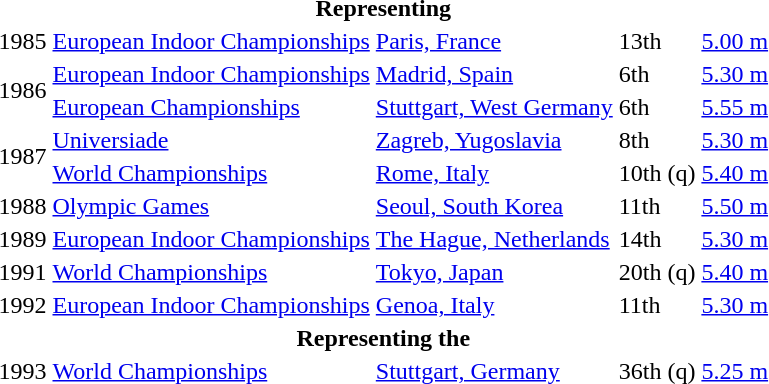<table>
<tr>
<th colspan="5">Representing </th>
</tr>
<tr>
<td>1985</td>
<td><a href='#'>European Indoor Championships</a></td>
<td><a href='#'>Paris, France</a></td>
<td>13th</td>
<td><a href='#'>5.00 m</a></td>
</tr>
<tr>
<td rowspan=2>1986</td>
<td><a href='#'>European Indoor Championships</a></td>
<td><a href='#'>Madrid, Spain</a></td>
<td>6th</td>
<td><a href='#'>5.30 m</a></td>
</tr>
<tr>
<td><a href='#'>European Championships</a></td>
<td><a href='#'>Stuttgart, West Germany</a></td>
<td>6th</td>
<td><a href='#'>5.55 m</a></td>
</tr>
<tr>
<td rowspan=2>1987</td>
<td><a href='#'>Universiade</a></td>
<td><a href='#'>Zagreb, Yugoslavia</a></td>
<td>8th</td>
<td><a href='#'>5.30 m</a></td>
</tr>
<tr>
<td><a href='#'>World Championships</a></td>
<td><a href='#'>Rome, Italy</a></td>
<td>10th (q)</td>
<td><a href='#'>5.40 m</a></td>
</tr>
<tr>
<td>1988</td>
<td><a href='#'>Olympic Games</a></td>
<td><a href='#'>Seoul, South Korea</a></td>
<td>11th</td>
<td><a href='#'>5.50 m</a></td>
</tr>
<tr>
<td>1989</td>
<td><a href='#'>European Indoor Championships</a></td>
<td><a href='#'>The Hague, Netherlands</a></td>
<td>14th</td>
<td><a href='#'>5.30 m</a></td>
</tr>
<tr>
<td>1991</td>
<td><a href='#'>World Championships</a></td>
<td><a href='#'>Tokyo, Japan</a></td>
<td>20th (q)</td>
<td><a href='#'>5.40 m</a></td>
</tr>
<tr>
<td>1992</td>
<td><a href='#'>European Indoor Championships</a></td>
<td><a href='#'>Genoa, Italy</a></td>
<td>11th</td>
<td><a href='#'>5.30 m</a></td>
</tr>
<tr>
<th colspan="5">Representing the </th>
</tr>
<tr>
<td>1993</td>
<td><a href='#'>World Championships</a></td>
<td><a href='#'>Stuttgart, Germany</a></td>
<td>36th (q)</td>
<td><a href='#'>5.25 m</a></td>
</tr>
</table>
